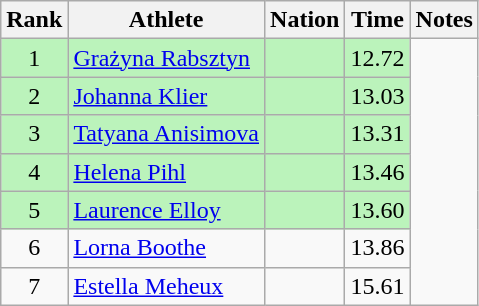<table class="wikitable sortable" style="text-align:center">
<tr>
<th>Rank</th>
<th>Athlete</th>
<th>Nation</th>
<th>Time</th>
<th>Notes</th>
</tr>
<tr style="background:#bbf3bb;">
<td>1</td>
<td align=left><a href='#'>Grażyna Rabsztyn</a></td>
<td align=left></td>
<td>12.72</td>
</tr>
<tr style="background:#bbf3bb;">
<td>2</td>
<td align=left><a href='#'>Johanna Klier</a></td>
<td align=left></td>
<td>13.03</td>
</tr>
<tr style="background:#bbf3bb;">
<td>3</td>
<td align=left><a href='#'>Tatyana Anisimova</a></td>
<td align=left></td>
<td>13.31</td>
</tr>
<tr style="background:#bbf3bb;">
<td>4</td>
<td align=left><a href='#'>Helena Pihl</a></td>
<td align=left></td>
<td>13.46</td>
</tr>
<tr style="background:#bbf3bb;">
<td>5</td>
<td align=left><a href='#'>Laurence Elloy</a></td>
<td align=left></td>
<td>13.60</td>
</tr>
<tr>
<td>6</td>
<td align=left><a href='#'>Lorna Boothe</a></td>
<td align=left></td>
<td>13.86</td>
</tr>
<tr>
<td>7</td>
<td align=left><a href='#'>Estella Meheux</a></td>
<td align=left></td>
<td>15.61</td>
</tr>
</table>
